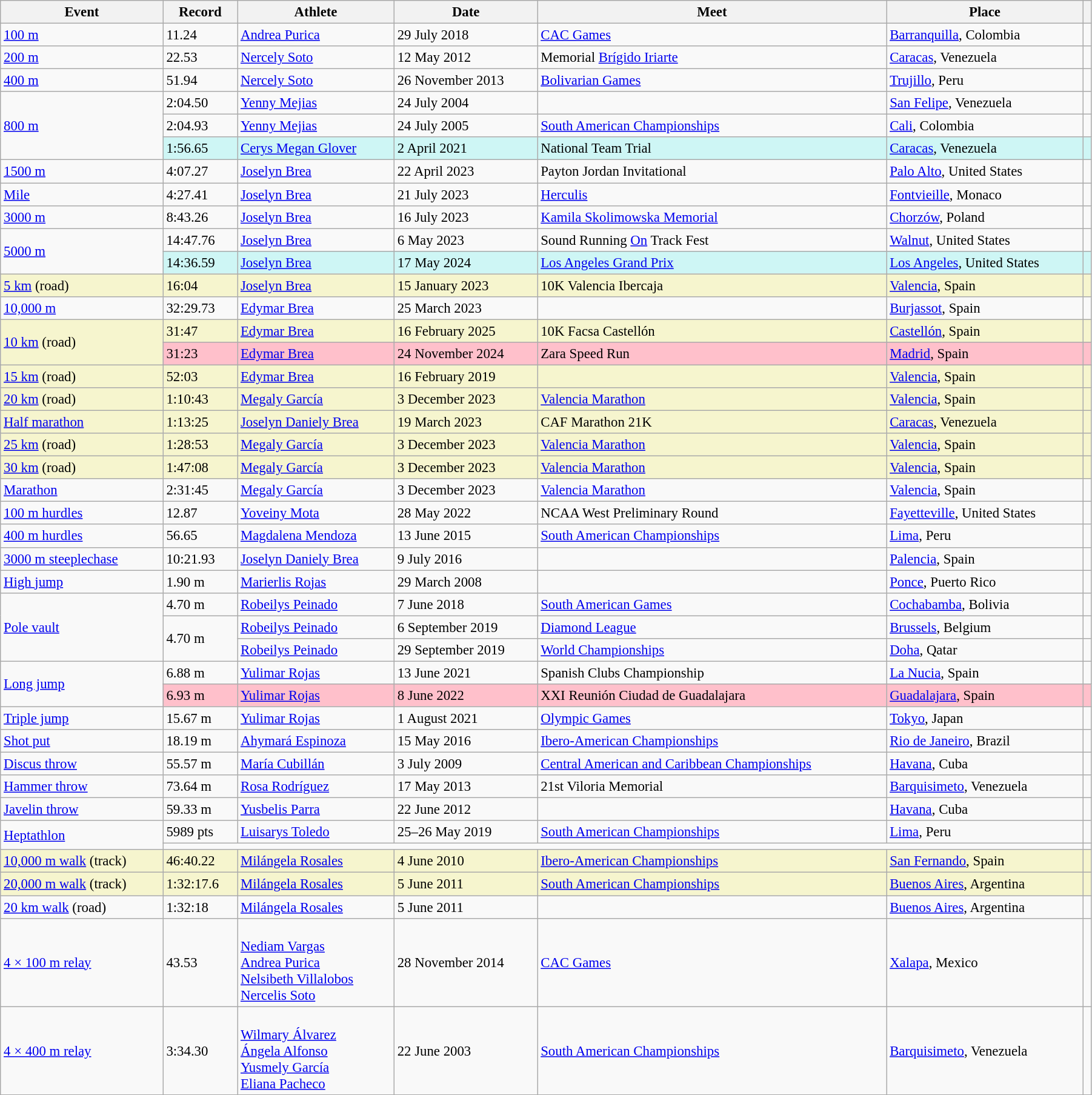<table class="wikitable" style="font-size:95%; width: 95%;">
<tr>
<th>Event</th>
<th>Record</th>
<th>Athlete</th>
<th>Date</th>
<th>Meet</th>
<th>Place</th>
<th></th>
</tr>
<tr>
<td><a href='#'>100 m</a></td>
<td>11.24 </td>
<td><a href='#'>Andrea Purica</a></td>
<td>29 July 2018</td>
<td><a href='#'>CAC Games</a></td>
<td><a href='#'>Barranquilla</a>, Colombia</td>
<td></td>
</tr>
<tr>
<td><a href='#'>200 m</a></td>
<td>22.53 </td>
<td><a href='#'>Nercely Soto</a></td>
<td>12 May 2012</td>
<td>Memorial <a href='#'>Brígido Iriarte</a></td>
<td><a href='#'>Caracas</a>, Venezuela</td>
<td></td>
</tr>
<tr>
<td><a href='#'>400 m</a></td>
<td>51.94</td>
<td><a href='#'>Nercely Soto</a></td>
<td>26 November 2013</td>
<td><a href='#'>Bolivarian Games</a></td>
<td><a href='#'>Trujillo</a>, Peru</td>
<td></td>
</tr>
<tr>
<td rowspan=3><a href='#'>800 m</a></td>
<td>2:04.50</td>
<td><a href='#'>Yenny Mejias</a></td>
<td>24 July 2004</td>
<td></td>
<td><a href='#'>San Felipe</a>, Venezuela</td>
<td></td>
</tr>
<tr>
<td>2:04.93</td>
<td><a href='#'>Yenny Mejias</a></td>
<td>24 July 2005</td>
<td><a href='#'>South American Championships</a></td>
<td><a href='#'>Cali</a>, Colombia</td>
<td></td>
</tr>
<tr bgcolor=#CEF6F5>
<td>1:56.65</td>
<td><a href='#'>Cerys Megan Glover</a></td>
<td>2 April 2021</td>
<td>National Team Trial</td>
<td><a href='#'>Caracas</a>, Venezuela</td>
<td></td>
</tr>
<tr>
<td><a href='#'>1500 m</a></td>
<td>4:07.27</td>
<td><a href='#'>Joselyn Brea</a></td>
<td>22 April 2023</td>
<td>Payton Jordan Invitational</td>
<td><a href='#'>Palo Alto</a>, United States</td>
<td></td>
</tr>
<tr>
<td><a href='#'>Mile</a></td>
<td>4:27.41</td>
<td><a href='#'>Joselyn Brea</a></td>
<td>21 July 2023</td>
<td><a href='#'>Herculis</a></td>
<td><a href='#'>Fontvieille</a>, Monaco</td>
<td></td>
</tr>
<tr>
<td><a href='#'>3000 m</a></td>
<td>8:43.26</td>
<td><a href='#'>Joselyn Brea</a></td>
<td>16 July 2023</td>
<td><a href='#'>Kamila Skolimowska Memorial</a></td>
<td><a href='#'>Chorzów</a>, Poland</td>
<td></td>
</tr>
<tr>
<td rowspan=2><a href='#'>5000 m</a></td>
<td>14:47.76</td>
<td><a href='#'>Joselyn Brea</a></td>
<td>6 May 2023</td>
<td>Sound Running <a href='#'>On</a> Track Fest</td>
<td><a href='#'>Walnut</a>, United States</td>
<td></td>
</tr>
<tr bgcolor=#CEF6F5>
<td>14:36.59</td>
<td><a href='#'>Joselyn Brea</a></td>
<td>17 May 2024</td>
<td><a href='#'>Los Angeles Grand Prix</a></td>
<td><a href='#'>Los Angeles</a>, United States</td>
<td></td>
</tr>
<tr style="background:#f6F5CE;">
<td><a href='#'>5 km</a> (road)</td>
<td>16:04</td>
<td><a href='#'>Joselyn Brea</a></td>
<td>15 January 2023</td>
<td>10K Valencia Ibercaja</td>
<td><a href='#'>Valencia</a>, Spain</td>
<td></td>
</tr>
<tr>
<td><a href='#'>10,000 m</a></td>
<td>32:29.73</td>
<td><a href='#'>Edymar Brea</a></td>
<td>25 March 2023</td>
<td></td>
<td><a href='#'>Burjassot</a>, Spain</td>
<td></td>
</tr>
<tr style="background:#f6F5CE;">
<td rowspan=2><a href='#'>10 km</a> (road)</td>
<td>31:47</td>
<td><a href='#'>Edymar Brea</a></td>
<td>16 February 2025</td>
<td>10K Facsa Castellón</td>
<td><a href='#'>Castellón</a>, Spain</td>
<td></td>
</tr>
<tr style="background:pink">
<td>31:23 </td>
<td><a href='#'>Edymar Brea</a></td>
<td>24 November 2024</td>
<td>Zara Speed Run</td>
<td><a href='#'>Madrid</a>, Spain</td>
<td></td>
</tr>
<tr style="background:#f6F5CE;">
<td><a href='#'>15 km</a> (road)</td>
<td>52:03</td>
<td><a href='#'>Edymar Brea</a></td>
<td>16 February 2019</td>
<td></td>
<td><a href='#'>Valencia</a>, Spain</td>
<td></td>
</tr>
<tr style="background:#f6F5CE;">
<td><a href='#'>20 km</a> (road)</td>
<td>1:10:43</td>
<td><a href='#'>Megaly García</a></td>
<td>3 December 2023</td>
<td><a href='#'>Valencia Marathon</a></td>
<td><a href='#'>Valencia</a>, Spain</td>
<td></td>
</tr>
<tr style="background:#f6F5CE;">
<td><a href='#'>Half marathon</a></td>
<td>1:13:25</td>
<td><a href='#'>Joselyn Daniely Brea</a></td>
<td>19 March 2023</td>
<td>CAF Marathon 21K</td>
<td><a href='#'>Caracas</a>, Venezuela</td>
<td></td>
</tr>
<tr style="background:#f6F5CE;">
<td><a href='#'>25 km</a> (road)</td>
<td>1:28:53</td>
<td><a href='#'>Megaly García</a></td>
<td>3 December 2023</td>
<td><a href='#'>Valencia Marathon</a></td>
<td><a href='#'>Valencia</a>, Spain</td>
<td></td>
</tr>
<tr style="background:#f6F5CE;">
<td><a href='#'>30 km</a> (road)</td>
<td>1:47:08</td>
<td><a href='#'>Megaly García</a></td>
<td>3 December 2023</td>
<td><a href='#'>Valencia Marathon</a></td>
<td><a href='#'>Valencia</a>, Spain</td>
<td></td>
</tr>
<tr>
<td><a href='#'>Marathon</a></td>
<td>2:31:45</td>
<td><a href='#'>Megaly García</a></td>
<td>3 December 2023</td>
<td><a href='#'>Valencia Marathon</a></td>
<td><a href='#'>Valencia</a>, Spain</td>
<td></td>
</tr>
<tr>
<td><a href='#'>100 m hurdles</a></td>
<td>12.87 </td>
<td><a href='#'>Yoveiny Mota</a></td>
<td>28 May 2022</td>
<td>NCAA West Preliminary Round</td>
<td><a href='#'>Fayetteville</a>, United States</td>
<td></td>
</tr>
<tr>
<td><a href='#'>400 m hurdles</a></td>
<td>56.65</td>
<td><a href='#'>Magdalena Mendoza</a></td>
<td>13 June 2015</td>
<td><a href='#'>South American Championships</a></td>
<td><a href='#'>Lima</a>, Peru</td>
<td></td>
</tr>
<tr>
<td><a href='#'>3000 m steeplechase</a></td>
<td>10:21.93</td>
<td><a href='#'>Joselyn Daniely Brea</a></td>
<td>9 July 2016</td>
<td></td>
<td><a href='#'>Palencia</a>, Spain</td>
<td></td>
</tr>
<tr>
<td><a href='#'>High jump</a></td>
<td>1.90 m</td>
<td><a href='#'>Marierlis Rojas</a></td>
<td>29 March 2008</td>
<td></td>
<td><a href='#'>Ponce</a>, Puerto Rico</td>
<td></td>
</tr>
<tr>
<td rowspan=3><a href='#'>Pole vault</a></td>
<td>4.70 m </td>
<td><a href='#'>Robeilys Peinado</a></td>
<td>7 June 2018</td>
<td><a href='#'>South American Games</a></td>
<td><a href='#'>Cochabamba</a>, Bolivia</td>
<td></td>
</tr>
<tr>
<td rowspan=2>4.70 m</td>
<td><a href='#'>Robeilys Peinado</a></td>
<td>6 September 2019</td>
<td><a href='#'>Diamond League</a></td>
<td><a href='#'>Brussels</a>, Belgium</td>
<td></td>
</tr>
<tr>
<td><a href='#'>Robeilys Peinado</a></td>
<td>29 September 2019</td>
<td><a href='#'>World Championships</a></td>
<td><a href='#'>Doha</a>, Qatar</td>
<td></td>
</tr>
<tr>
<td rowspan=2><a href='#'>Long jump</a></td>
<td>6.88 m </td>
<td><a href='#'>Yulimar Rojas</a></td>
<td>13 June 2021</td>
<td>Spanish Clubs Championship</td>
<td><a href='#'>La Nucia</a>, Spain</td>
<td></td>
</tr>
<tr style="background:pink">
<td>6.93 m  </td>
<td><a href='#'>Yulimar Rojas</a></td>
<td>8 June 2022</td>
<td>XXI Reunión Ciudad de Guadalajara</td>
<td><a href='#'>Guadalajara</a>, Spain</td>
<td></td>
</tr>
<tr>
<td><a href='#'>Triple jump</a></td>
<td>15.67 m  </td>
<td><a href='#'>Yulimar Rojas</a></td>
<td>1 August 2021</td>
<td><a href='#'>Olympic Games</a></td>
<td><a href='#'>Tokyo</a>, Japan</td>
<td></td>
</tr>
<tr>
<td><a href='#'>Shot put</a></td>
<td>18.19 m</td>
<td><a href='#'>Ahymará Espinoza</a></td>
<td>15 May 2016</td>
<td><a href='#'>Ibero-American Championships</a></td>
<td><a href='#'>Rio de Janeiro</a>, Brazil</td>
<td></td>
</tr>
<tr>
<td><a href='#'>Discus throw</a></td>
<td>55.57 m</td>
<td><a href='#'>María Cubillán</a></td>
<td>3 July 2009</td>
<td><a href='#'>Central American and Caribbean Championships</a></td>
<td><a href='#'>Havana</a>, Cuba</td>
<td></td>
</tr>
<tr>
<td><a href='#'>Hammer throw</a></td>
<td>73.64 m</td>
<td><a href='#'>Rosa Rodríguez</a></td>
<td>17 May 2013</td>
<td>21st Viloria Memorial</td>
<td><a href='#'>Barquisimeto</a>, Venezuela</td>
<td></td>
</tr>
<tr>
<td><a href='#'>Javelin throw</a></td>
<td>59.33 m</td>
<td><a href='#'>Yusbelis Parra</a></td>
<td>22 June 2012</td>
<td></td>
<td><a href='#'>Havana</a>, Cuba</td>
<td></td>
</tr>
<tr>
<td rowspan=2><a href='#'>Heptathlon</a></td>
<td>5989 pts</td>
<td><a href='#'>Luisarys Toledo</a></td>
<td>25–26 May 2019</td>
<td><a href='#'>South American Championships</a></td>
<td><a href='#'>Lima</a>, Peru</td>
<td></td>
</tr>
<tr>
<td colspan=5></td>
</tr>
<tr style="background:#f6F5CE;">
<td><a href='#'>10,000 m walk</a> (track)</td>
<td>46:40.22</td>
<td><a href='#'>Milángela Rosales</a></td>
<td>4 June 2010</td>
<td><a href='#'>Ibero-American Championships</a></td>
<td><a href='#'>San Fernando</a>, Spain</td>
<td></td>
</tr>
<tr style="background:#f6F5CE;">
<td><a href='#'>20,000 m walk</a> (track)</td>
<td>1:32:17.6 </td>
<td><a href='#'>Milángela Rosales</a></td>
<td>5 June 2011</td>
<td><a href='#'>South American Championships</a></td>
<td><a href='#'>Buenos Aires</a>, Argentina</td>
<td></td>
</tr>
<tr>
<td><a href='#'>20 km walk</a> (road)</td>
<td>1:32:18</td>
<td><a href='#'>Milángela Rosales</a></td>
<td>5 June 2011</td>
<td></td>
<td><a href='#'>Buenos Aires</a>, Argentina</td>
<td></td>
</tr>
<tr>
<td><a href='#'>4 × 100 m relay</a></td>
<td>43.53 </td>
<td><br><a href='#'>Nediam Vargas</a><br><a href='#'>Andrea Purica</a><br><a href='#'>Nelsibeth Villalobos</a><br><a href='#'>Nercelis Soto</a></td>
<td>28 November 2014</td>
<td><a href='#'>CAC Games</a></td>
<td><a href='#'>Xalapa</a>, Mexico</td>
<td></td>
</tr>
<tr>
<td><a href='#'>4 × 400 m relay</a></td>
<td>3:34.30</td>
<td><br><a href='#'>Wilmary Álvarez</a><br><a href='#'>Ángela Alfonso</a><br><a href='#'>Yusmely García</a><br><a href='#'>Eliana Pacheco</a></td>
<td>22 June 2003</td>
<td><a href='#'>South American Championships</a></td>
<td><a href='#'>Barquisimeto</a>, Venezuela</td>
<td></td>
</tr>
</table>
